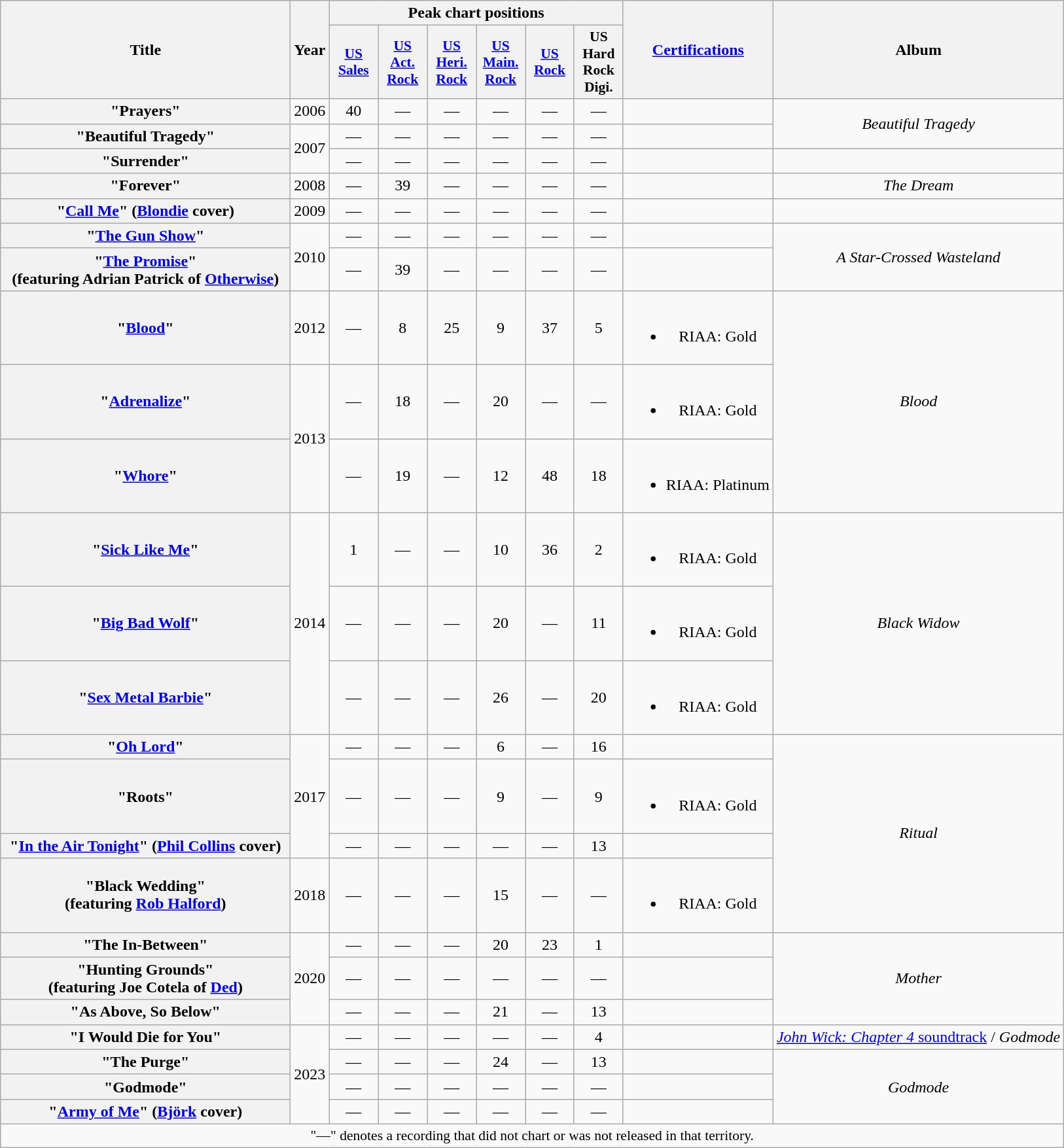<table class="wikitable plainrowheaders" style="text-align:center;">
<tr>
<th scope="col" rowspan="2" style="width:18em;">Title</th>
<th scope="col" rowspan="2">Year</th>
<th scope="col" colspan="6">Peak chart positions</th>
<th scope="col" rowspan="2"><a href='#'>Certifications</a></th>
<th scope="col" rowspan="2">Album</th>
</tr>
<tr>
<th scope="col" style="width:3em;font-size:90%;"><a href='#'>US<br>Sales</a><br></th>
<th scope="col" style="width:3em;font-size:90%;"><a href='#'>US<br>Act.<br>Rock</a><br></th>
<th scope="col" style="width:3em;font-size:90%;"><a href='#'>US<br>Heri.<br>Rock</a><br></th>
<th scope="col" style="width:3em;font-size:90%;"><a href='#'>US<br>Main.<br>Rock</a><br></th>
<th scope="col" style="width:3em;font-size:90%;"><a href='#'>US<br>Rock</a><br></th>
<th scope="col" style="width:3em;font-size:90%;">US Hard Rock Digi.</th>
</tr>
<tr>
<th scope="row">"Prayers"</th>
<td>2006</td>
<td>40</td>
<td>—</td>
<td>—</td>
<td>—</td>
<td>—</td>
<td>—</td>
<td></td>
<td rowspan="2"><em>Beautiful Tragedy</em></td>
</tr>
<tr>
<th scope="row">"Beautiful Tragedy"</th>
<td rowspan="2">2007</td>
<td>—</td>
<td>—</td>
<td>—</td>
<td>—</td>
<td>—</td>
<td>—</td>
<td></td>
</tr>
<tr>
<th scope="row">"Surrender"</th>
<td>—</td>
<td>—</td>
<td>—</td>
<td>—</td>
<td>—</td>
<td>—</td>
<td></td>
<td></td>
</tr>
<tr>
<th scope="row">"Forever"</th>
<td>2008</td>
<td>—</td>
<td>39</td>
<td>—</td>
<td>—</td>
<td>—</td>
<td>—</td>
<td></td>
<td><em>The Dream</em></td>
</tr>
<tr>
<th scope="row">"<a href='#'>Call Me</a>" <span>(<a href='#'>Blondie</a> cover)</span></th>
<td>2009</td>
<td>—</td>
<td>—</td>
<td>—</td>
<td>—</td>
<td>—</td>
<td>—</td>
<td></td>
<td></td>
</tr>
<tr>
<th scope="row">"<a href='#'>The Gun Show</a>"</th>
<td rowspan="2">2010</td>
<td>—</td>
<td>—</td>
<td>—</td>
<td>—</td>
<td>—</td>
<td>—</td>
<td></td>
<td rowspan="2"><em>A Star-Crossed Wasteland</em></td>
</tr>
<tr>
<th scope="row">"<a href='#'>The Promise</a>"<br><span>(featuring Adrian Patrick of <a href='#'>Otherwise</a>)</span></th>
<td>—</td>
<td>39</td>
<td>—</td>
<td>—</td>
<td>—</td>
<td>—</td>
<td></td>
</tr>
<tr>
<th scope="row">"<a href='#'>Blood</a>"</th>
<td>2012</td>
<td>—</td>
<td>8</td>
<td>25</td>
<td>9</td>
<td>37</td>
<td>5</td>
<td><br><ul><li>RIAA: Gold</li></ul></td>
<td rowspan="3"><em>Blood</em></td>
</tr>
<tr>
<th scope="row">"<a href='#'>Adrenalize</a>"</th>
<td rowspan="2">2013</td>
<td>—</td>
<td>18</td>
<td>—</td>
<td>20</td>
<td>—</td>
<td>—</td>
<td><br><ul><li>RIAA: Gold</li></ul></td>
</tr>
<tr>
<th scope="row">"<a href='#'>Whore</a>"</th>
<td>—</td>
<td>19</td>
<td>—</td>
<td>12</td>
<td>48</td>
<td>18</td>
<td><br><ul><li>RIAA: Platinum</li></ul></td>
</tr>
<tr>
<th scope="row">"<a href='#'>Sick Like Me</a>"</th>
<td rowspan="3">2014</td>
<td>1</td>
<td>—</td>
<td>—</td>
<td>10</td>
<td>36</td>
<td>2</td>
<td><br><ul><li>RIAA: Gold</li></ul></td>
<td rowspan="3"><em>Black Widow</em></td>
</tr>
<tr>
<th scope="row">"<a href='#'>Big Bad Wolf</a>"</th>
<td>—</td>
<td>—</td>
<td>—</td>
<td>20</td>
<td>—</td>
<td>11</td>
<td><br><ul><li>RIAA: Gold</li></ul></td>
</tr>
<tr>
<th scope="row">"<a href='#'>Sex Metal Barbie</a>"</th>
<td>—</td>
<td>—</td>
<td>—</td>
<td>26</td>
<td>—</td>
<td>20</td>
<td><br><ul><li>RIAA: Gold</li></ul></td>
</tr>
<tr>
<th scope="row">"<a href='#'>Oh Lord</a>"</th>
<td rowspan="3">2017</td>
<td>—</td>
<td>—</td>
<td>—</td>
<td>6</td>
<td>—</td>
<td>16</td>
<td></td>
<td rowspan="4"><em>Ritual</em></td>
</tr>
<tr>
<th scope="row">"Roots"</th>
<td>—</td>
<td>—</td>
<td>—</td>
<td>9</td>
<td>—</td>
<td>9</td>
<td><br><ul><li>RIAA: Gold</li></ul></td>
</tr>
<tr>
<th scope="row">"<a href='#'>In the Air Tonight</a>" <span>(<a href='#'>Phil Collins</a> cover)</span></th>
<td>—</td>
<td>—</td>
<td>—</td>
<td>—</td>
<td>—</td>
<td>13</td>
<td></td>
</tr>
<tr>
<th scope="row">"Black Wedding"<br><span>(featuring <a href='#'>Rob Halford</a>)</span></th>
<td>2018</td>
<td>—</td>
<td>—</td>
<td>—</td>
<td>15</td>
<td>—</td>
<td>—</td>
<td><br><ul><li>RIAA: Gold</li></ul></td>
</tr>
<tr>
<th scope="row">"The In-Between"</th>
<td rowspan="3">2020</td>
<td>—</td>
<td>—</td>
<td>—</td>
<td>20</td>
<td>23</td>
<td>1</td>
<td></td>
<td rowspan="3"><em>Mother</em></td>
</tr>
<tr>
<th scope="row">"Hunting Grounds"<br><span>(featuring Joe Cotela of <a href='#'>Ded</a>)</span></th>
<td>—</td>
<td>—</td>
<td>—</td>
<td>—</td>
<td>—</td>
<td>—</td>
<td></td>
</tr>
<tr>
<th scope="row">"As Above, So Below"</th>
<td>—</td>
<td>—</td>
<td>—</td>
<td>21</td>
<td>—</td>
<td>13</td>
<td></td>
</tr>
<tr>
<th scope="row">"I Would Die for You"</th>
<td rowspan="4">2023</td>
<td>—</td>
<td>—</td>
<td>—</td>
<td>—</td>
<td>—</td>
<td>4</td>
<td></td>
<td><a href='#'><em>John Wick: Chapter 4</em> soundtrack</a> / <em>Godmode</em></td>
</tr>
<tr>
<th scope="row">"The Purge"</th>
<td>—</td>
<td>—</td>
<td>—</td>
<td>24</td>
<td>—</td>
<td>13</td>
<td></td>
<td rowspan="3"><em>Godmode</em></td>
</tr>
<tr>
<th scope="row">"Godmode"</th>
<td>—</td>
<td>—</td>
<td>—</td>
<td>—</td>
<td>—</td>
<td>—</td>
<td></td>
</tr>
<tr>
<th scope="row">"<a href='#'>Army of Me</a>" <span>(<a href='#'>Björk</a> cover)</span></th>
<td>—</td>
<td>—</td>
<td>—</td>
<td>—</td>
<td>—</td>
<td>—</td>
<td></td>
</tr>
<tr>
<td colspan="10" style="font-size:90%">"—" denotes a recording that did not chart or was not released in that territory.</td>
</tr>
</table>
